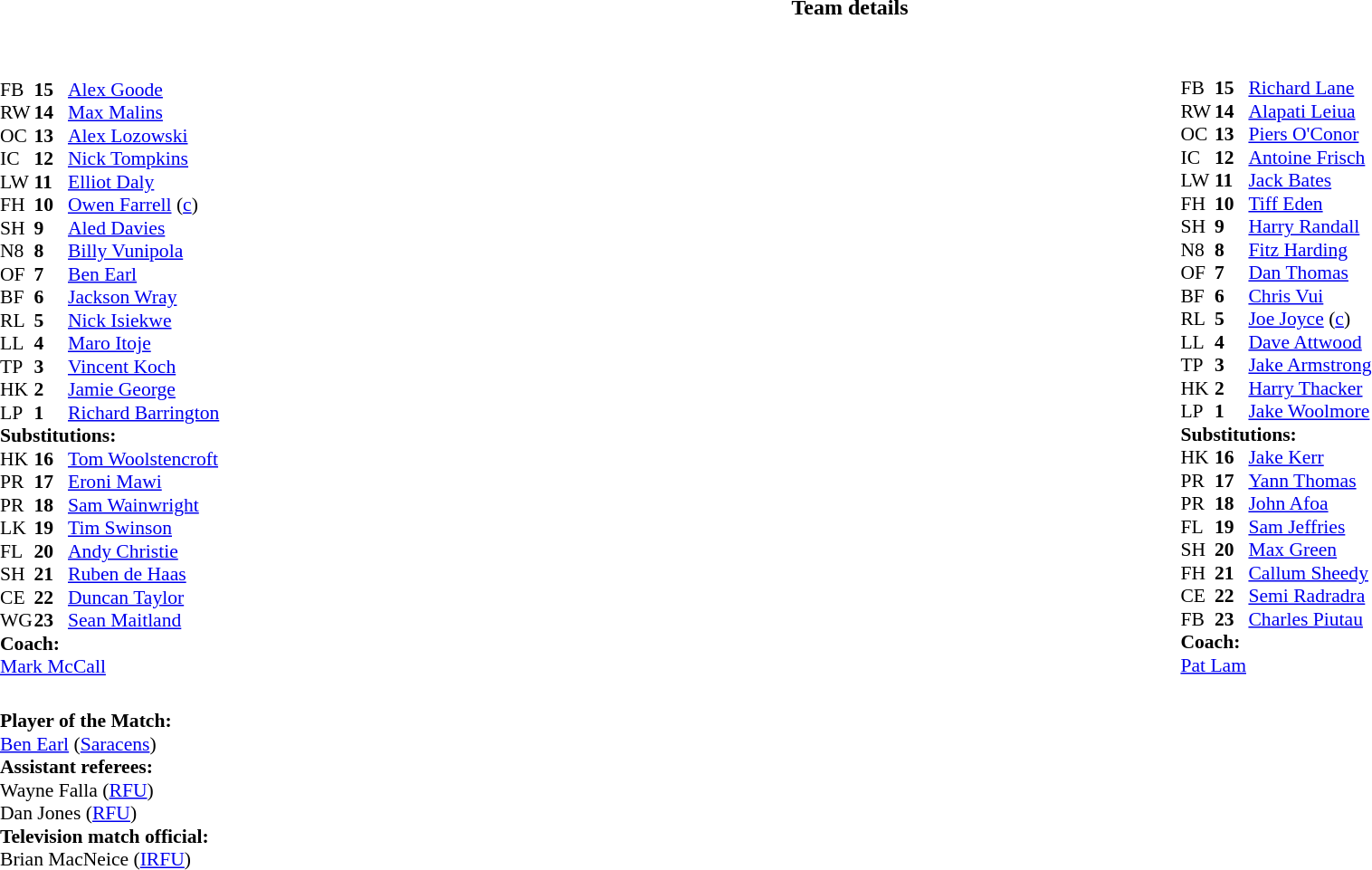<table border="0" style="width:100%;" class="collapsible collapsed">
<tr>
<th>Team details</th>
</tr>
<tr>
<td><br><table style="width:100%;">
<tr>
<td style="vertical-align:top; width:50%;"><br><table style="font-size: 90%" cellspacing="0" cellpadding="0">
<tr>
<th width="25"></th>
<th width="25"></th>
</tr>
<tr>
<td>FB</td>
<td><strong>15</strong></td>
<td> <a href='#'>Alex Goode</a></td>
</tr>
<tr>
<td>RW</td>
<td><strong>14</strong></td>
<td> <a href='#'>Max Malins</a></td>
</tr>
<tr>
<td>OC</td>
<td><strong>13</strong></td>
<td> <a href='#'>Alex Lozowski</a></td>
<td></td>
<td></td>
</tr>
<tr>
<td>IC</td>
<td><strong>12</strong></td>
<td> <a href='#'>Nick Tompkins</a></td>
</tr>
<tr>
<td>LW</td>
<td><strong>11</strong></td>
<td> <a href='#'>Elliot Daly</a></td>
</tr>
<tr>
<td>FH</td>
<td><strong>10</strong></td>
<td> <a href='#'>Owen Farrell</a> (<a href='#'>c</a>)</td>
<td></td>
<td></td>
</tr>
<tr>
<td>SH</td>
<td><strong>9</strong></td>
<td> <a href='#'>Aled Davies</a></td>
</tr>
<tr>
<td>N8</td>
<td><strong>8</strong></td>
<td> <a href='#'>Billy Vunipola</a></td>
</tr>
<tr>
<td>OF</td>
<td><strong>7</strong></td>
<td> <a href='#'>Ben Earl</a></td>
<td></td>
<td colspan=2></td>
</tr>
<tr>
<td>BF</td>
<td><strong>6</strong></td>
<td> <a href='#'>Jackson Wray</a></td>
<td></td>
<td></td>
<td></td>
<td></td>
</tr>
<tr>
<td>RL</td>
<td><strong>5</strong></td>
<td> <a href='#'>Nick Isiekwe</a></td>
<td></td>
<td></td>
</tr>
<tr>
<td>LL</td>
<td><strong>4</strong></td>
<td> <a href='#'>Maro Itoje</a></td>
</tr>
<tr>
<td>TP</td>
<td><strong>3</strong></td>
<td> <a href='#'>Vincent Koch</a></td>
</tr>
<tr>
<td>HK</td>
<td><strong>2</strong></td>
<td> <a href='#'>Jamie George</a></td>
<td></td>
<td></td>
</tr>
<tr>
<td>LP</td>
<td><strong>1</strong></td>
<td> <a href='#'>Richard Barrington</a></td>
<td></td>
<td></td>
</tr>
<tr>
<td colspan=3><strong>Substitutions:</strong></td>
</tr>
<tr>
<td>HK</td>
<td><strong>16</strong></td>
<td> <a href='#'>Tom Woolstencroft</a></td>
<td></td>
<td></td>
</tr>
<tr>
<td>PR</td>
<td><strong>17</strong></td>
<td> <a href='#'>Eroni Mawi</a></td>
<td></td>
<td></td>
</tr>
<tr>
<td>PR</td>
<td><strong>18</strong></td>
<td> <a href='#'>Sam Wainwright</a></td>
</tr>
<tr>
<td>LK</td>
<td><strong>19</strong></td>
<td> <a href='#'>Tim Swinson</a></td>
<td></td>
<td></td>
</tr>
<tr>
<td>FL</td>
<td><strong>20</strong></td>
<td> <a href='#'>Andy Christie</a></td>
<td></td>
<td></td>
<td></td>
<td></td>
</tr>
<tr>
<td>SH</td>
<td><strong>21</strong></td>
<td> <a href='#'>Ruben de Haas</a></td>
</tr>
<tr>
<td>CE</td>
<td><strong>22</strong></td>
<td> <a href='#'>Duncan Taylor</a></td>
<td></td>
<td></td>
</tr>
<tr>
<td>WG</td>
<td><strong>23</strong></td>
<td> <a href='#'>Sean Maitland</a></td>
<td></td>
<td></td>
</tr>
<tr>
<td colspan=3><strong>Coach:</strong></td>
</tr>
<tr>
<td colspan="4"> <a href='#'>Mark McCall</a></td>
</tr>
<tr>
</tr>
</table>
</td>
<td style="vertical-align:top;width:50%;font-size:90%"><br><table cellspacing="0" cellpadding="0" style="margin:auto">
<tr>
<th width="25"></th>
<th width="25"></th>
</tr>
<tr>
<td>FB</td>
<td><strong>15</strong></td>
<td> <a href='#'>Richard Lane</a></td>
<td></td>
<td></td>
</tr>
<tr>
<td>RW</td>
<td><strong>14</strong></td>
<td> <a href='#'>Alapati Leiua</a></td>
</tr>
<tr>
<td>OC</td>
<td><strong>13</strong></td>
<td> <a href='#'>Piers O'Conor</a></td>
</tr>
<tr>
<td>IC</td>
<td><strong>12</strong></td>
<td> <a href='#'>Antoine Frisch</a></td>
<td></td>
<td></td>
</tr>
<tr>
<td>LW</td>
<td><strong>11</strong></td>
<td> <a href='#'>Jack Bates</a></td>
</tr>
<tr>
<td>FH</td>
<td><strong>10</strong></td>
<td> <a href='#'>Tiff Eden</a></td>
<td></td>
<td></td>
</tr>
<tr>
<td>SH</td>
<td><strong>9</strong></td>
<td> <a href='#'>Harry Randall</a></td>
</tr>
<tr>
<td>N8</td>
<td><strong>8</strong></td>
<td> <a href='#'>Fitz Harding</a></td>
</tr>
<tr>
<td>OF</td>
<td><strong>7</strong></td>
<td> <a href='#'>Dan Thomas</a></td>
<td></td>
<td></td>
</tr>
<tr>
<td>BF</td>
<td><strong>6</strong></td>
<td> <a href='#'>Chris Vui</a></td>
</tr>
<tr>
<td>RL</td>
<td><strong>5</strong></td>
<td> <a href='#'>Joe Joyce</a> (<a href='#'>c</a>)</td>
</tr>
<tr>
<td>LL</td>
<td><strong>4</strong></td>
<td> <a href='#'>Dave Attwood</a></td>
</tr>
<tr>
<td>TP</td>
<td><strong>3</strong></td>
<td> <a href='#'>Jake Armstrong</a></td>
<td></td>
<td></td>
</tr>
<tr>
<td>HK</td>
<td><strong>2</strong></td>
<td> <a href='#'>Harry Thacker</a></td>
<td></td>
<td></td>
</tr>
<tr>
<td>LP</td>
<td><strong>1</strong></td>
<td> <a href='#'>Jake Woolmore</a></td>
<td></td>
<td></td>
</tr>
<tr>
<td colspan=3><strong>Substitutions:</strong></td>
</tr>
<tr>
<td>HK</td>
<td><strong>16</strong></td>
<td> <a href='#'>Jake Kerr</a></td>
<td></td>
<td></td>
</tr>
<tr>
<td>PR</td>
<td><strong>17</strong></td>
<td> <a href='#'>Yann Thomas</a></td>
<td></td>
<td></td>
</tr>
<tr>
<td>PR</td>
<td><strong>18</strong></td>
<td> <a href='#'>John Afoa</a></td>
<td></td>
<td></td>
</tr>
<tr>
<td>FL</td>
<td><strong>19</strong></td>
<td> <a href='#'>Sam Jeffries</a></td>
<td></td>
<td></td>
</tr>
<tr>
<td>SH</td>
<td><strong>20</strong></td>
<td> <a href='#'>Max Green</a></td>
</tr>
<tr>
<td>FH</td>
<td><strong>21</strong></td>
<td> <a href='#'>Callum Sheedy</a></td>
<td></td>
<td></td>
</tr>
<tr>
<td>CE</td>
<td><strong>22</strong></td>
<td> <a href='#'>Semi Radradra</a></td>
<td></td>
<td></td>
</tr>
<tr>
<td>FB</td>
<td><strong>23</strong></td>
<td> <a href='#'>Charles Piutau</a></td>
<td></td>
<td></td>
</tr>
<tr>
<td colspan=3><strong>Coach:</strong></td>
</tr>
<tr>
<td colspan="4"> <a href='#'>Pat Lam</a></td>
</tr>
<tr>
</tr>
</table>
</td>
</tr>
</table>
<table style="width:100%;font-size:90%">
<tr>
<td><br><strong>Player of the Match:</strong>
<br> <a href='#'>Ben Earl</a> (<a href='#'>Saracens</a>)<br><strong>Assistant referees:</strong>
<br> Wayne Falla (<a href='#'>RFU</a>)
<br> Dan Jones (<a href='#'>RFU</a>)
<br><strong>Television match official:</strong>
<br> Brian MacNeice (<a href='#'>IRFU</a>)</td>
</tr>
</table>
</td>
</tr>
</table>
